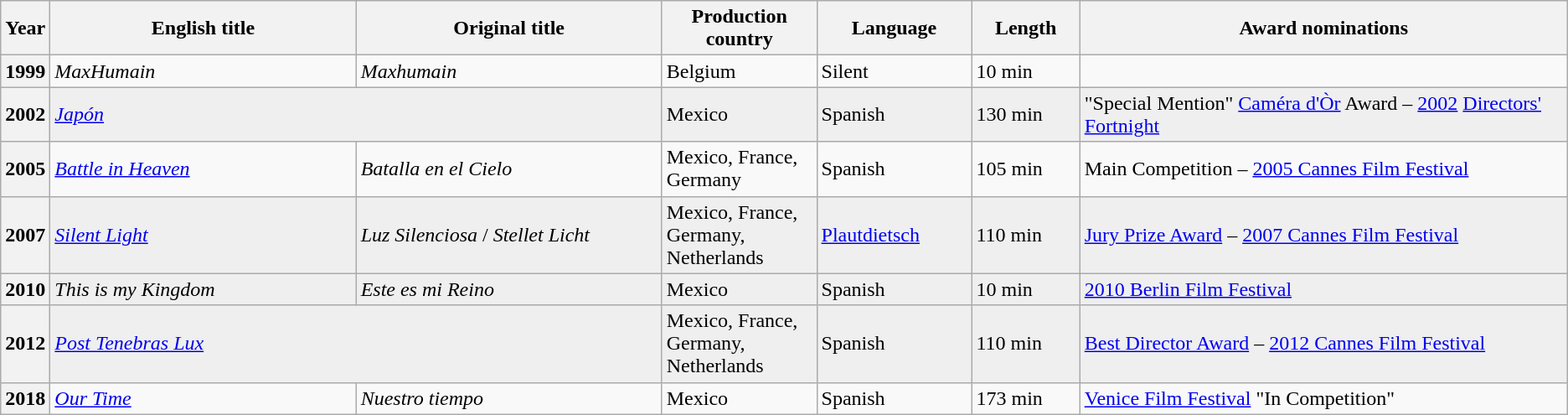<table class="wikitable">
<tr>
<th width="1%">Year</th>
<th width="20%">English title</th>
<th width="20%">Original title</th>
<th width="10%">Production country</th>
<th width="10%">Language</th>
<th width="7%">Length</th>
<th width="32%">Award nominations</th>
</tr>
<tr>
<th>1999</th>
<td><em>MaxHumain</em></td>
<td><em>Maxhumain</em></td>
<td>Belgium</td>
<td>Silent</td>
<td>10 min</td>
<td></td>
</tr>
<tr style="background:#efefef;">
<th>2002</th>
<td colspan="2"><em><a href='#'>Japón</a></em></td>
<td>Mexico</td>
<td>Spanish</td>
<td>130 min</td>
<td>"Special Mention" <a href='#'>Caméra d'Òr</a> Award – <a href='#'>2002</a> <a href='#'>Directors' Fortnight</a></td>
</tr>
<tr>
<th>2005</th>
<td><em><a href='#'>Battle in Heaven</a></em></td>
<td><em>Batalla en el Cielo</em></td>
<td>Mexico, France, Germany</td>
<td>Spanish</td>
<td>105 min</td>
<td>Main Competition – <a href='#'>2005 Cannes Film Festival</a></td>
</tr>
<tr style="background:#efefef;">
<th>2007</th>
<td><em><a href='#'>Silent Light</a></em></td>
<td><em>Luz Silenciosa</em> / <em>Stellet Licht</em></td>
<td>Mexico, France, Germany, Netherlands</td>
<td><a href='#'>Plautdietsch</a></td>
<td>110 min</td>
<td><a href='#'>Jury Prize Award</a> – <a href='#'>2007 Cannes Film Festival</a></td>
</tr>
<tr style="background:#efefef;">
<th>2010</th>
<td><em>This is my Kingdom</em></td>
<td><em>Este es mi Reino</em></td>
<td>Mexico</td>
<td>Spanish</td>
<td>10 min</td>
<td><a href='#'>2010 Berlin Film Festival</a></td>
</tr>
<tr style="background:#efefef;">
<th>2012</th>
<td colspan="2"><em><a href='#'>Post Tenebras Lux</a></em></td>
<td>Mexico, France, Germany, Netherlands</td>
<td>Spanish</td>
<td>110 min</td>
<td><a href='#'>Best Director Award</a> – <a href='#'>2012 Cannes Film Festival</a></td>
</tr>
<tr style-background:#efefef;>
<th>2018</th>
<td><em><a href='#'>Our Time</a></em></td>
<td><em>Nuestro tiempo</em></td>
<td>Mexico</td>
<td>Spanish</td>
<td>173 min</td>
<td><a href='#'>Venice Film Festival</a> "In Competition"</td>
</tr>
</table>
